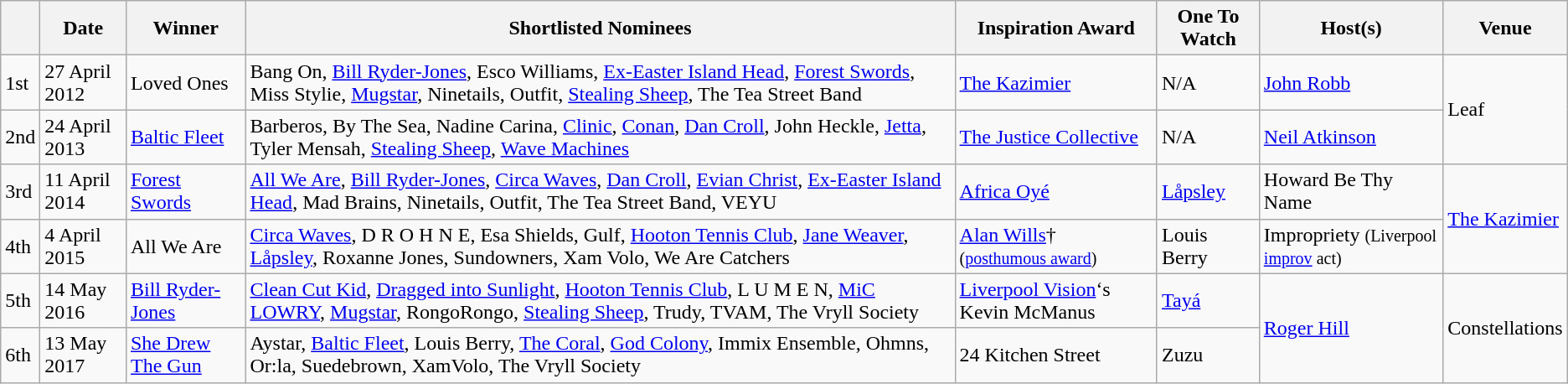<table class="wikitable sortable">
<tr>
<th></th>
<th>Date</th>
<th>Winner</th>
<th>Shortlisted Nominees</th>
<th>Inspiration Award</th>
<th>One To Watch</th>
<th>Host(s)</th>
<th>Venue</th>
</tr>
<tr>
<td>1st</td>
<td>27 April 2012</td>
<td>Loved Ones</td>
<td>Bang On, <a href='#'>Bill Ryder-Jones</a>, Esco Williams, <a href='#'>Ex-Easter Island Head</a>, <a href='#'>Forest Swords</a>, Miss Stylie, <a href='#'>Mugstar</a>, Ninetails, Outfit, <a href='#'>Stealing Sheep</a>, The Tea Street Band</td>
<td><a href='#'>The Kazimier</a></td>
<td>N/A</td>
<td><a href='#'>John Robb</a></td>
<td rowspan="2">Leaf</td>
</tr>
<tr>
<td>2nd</td>
<td>24 April 2013</td>
<td><a href='#'>Baltic Fleet</a></td>
<td>Barberos, By The Sea, Nadine Carina, <a href='#'>Clinic</a>, <a href='#'>Conan</a>, <a href='#'>Dan Croll</a>, John Heckle, <a href='#'>Jetta</a>, Tyler Mensah, <a href='#'>Stealing Sheep</a>, <a href='#'>Wave Machines</a></td>
<td><a href='#'>The Justice Collective</a></td>
<td>N/A</td>
<td><a href='#'>Neil Atkinson</a></td>
</tr>
<tr>
<td>3rd</td>
<td>11 April 2014</td>
<td><a href='#'>Forest Swords</a></td>
<td><a href='#'>All We Are</a>, <a href='#'>Bill Ryder-Jones</a>, <a href='#'>Circa Waves</a>, <a href='#'>Dan Croll</a>, <a href='#'>Evian Christ</a>, <a href='#'>Ex-Easter Island Head</a>, Mad Brains, Ninetails, Outfit, The Tea Street Band, VEYU</td>
<td><a href='#'>Africa Oyé</a></td>
<td><a href='#'>Låpsley</a></td>
<td>Howard Be Thy Name</td>
<td rowspan="2"><a href='#'>The Kazimier</a></td>
</tr>
<tr>
<td>4th</td>
<td>4 April 2015</td>
<td>All We Are</td>
<td><a href='#'>Circa Waves</a>, D R O H N E, Esa Shields, Gulf, <a href='#'>Hooton Tennis Club</a>, <a href='#'>Jane Weaver</a>, <a href='#'>Låpsley</a>, Roxanne Jones, Sundowners, Xam Volo, We Are Catchers</td>
<td><a href='#'>Alan Wills</a>†  <small>(<a href='#'>posthumous award</a>)</small></td>
<td>Louis Berry</td>
<td>Impropriety <small>(Liverpool <a href='#'>improv</a> act)</small></td>
</tr>
<tr>
<td>5th</td>
<td>14 May 2016</td>
<td><a href='#'>Bill Ryder-Jones</a></td>
<td><a href='#'>Clean Cut Kid</a>, <a href='#'>Dragged into Sunlight</a>, <a href='#'>Hooton Tennis Club</a>, L U M E N, <a href='#'>MiC LOWRY</a>, <a href='#'>Mugstar</a>, RongoRongo, <a href='#'>Stealing Sheep</a>, Trudy, TVAM, The Vryll Society</td>
<td><a href='#'>Liverpool Vision</a>‘s Kevin McManus</td>
<td><a href='#'>Tayá</a></td>
<td rowspan="2"><a href='#'>Roger Hill</a></td>
<td rowspan="2">Constellations</td>
</tr>
<tr>
<td>6th</td>
<td>13 May 2017</td>
<td><a href='#'>She Drew The Gun</a></td>
<td>Aystar, <a href='#'>Baltic Fleet</a>, Louis Berry, <a href='#'>The Coral</a>, <a href='#'>God Colony</a>, Immix Ensemble, Ohmns, Or:la, Suedebrown, XamVolo, The Vryll Society</td>
<td>24 Kitchen Street</td>
<td>Zuzu</td>
</tr>
</table>
